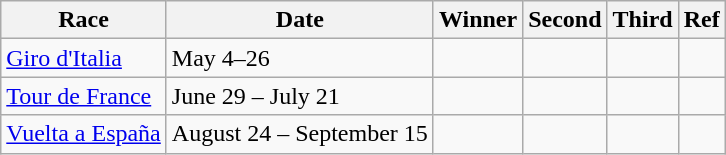<table class="wikitable">
<tr>
<th>Race</th>
<th>Date</th>
<th>Winner</th>
<th>Second</th>
<th>Third</th>
<th>Ref</th>
</tr>
<tr>
<td> <a href='#'>Giro d'Italia</a></td>
<td>May 4–26</td>
<td></td>
<td></td>
<td></td>
<td></td>
</tr>
<tr>
<td> <a href='#'>Tour de France</a></td>
<td>June 29 – July 21</td>
<td></td>
<td></td>
<td></td>
<td></td>
</tr>
<tr>
<td> <a href='#'>Vuelta a España</a></td>
<td>August 24 – September 15</td>
<td></td>
<td></td>
<td></td>
<td></td>
</tr>
</table>
